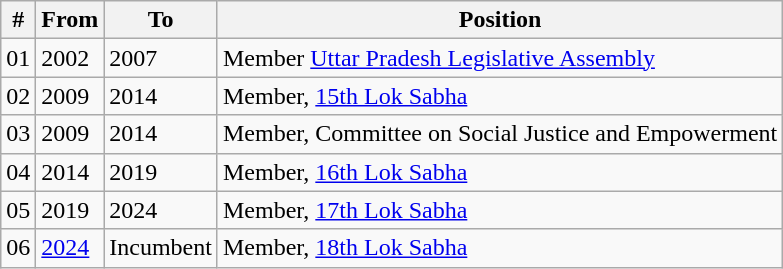<table class="wikitable sortable">
<tr>
<th>#</th>
<th>From</th>
<th>To</th>
<th>Position</th>
</tr>
<tr>
<td>01</td>
<td>2002</td>
<td>2007</td>
<td>Member <a href='#'>Uttar Pradesh Legislative Assembly</a></td>
</tr>
<tr>
<td>02</td>
<td>2009</td>
<td>2014</td>
<td>Member, <a href='#'>15th Lok Sabha</a></td>
</tr>
<tr>
<td>03</td>
<td>2009</td>
<td>2014</td>
<td>Member, Committee on Social Justice and Empowerment</td>
</tr>
<tr>
<td>04</td>
<td>2014</td>
<td>2019</td>
<td>Member, <a href='#'>16th Lok Sabha</a></td>
</tr>
<tr>
<td>05</td>
<td>2019</td>
<td>2024</td>
<td>Member, <a href='#'>17th Lok Sabha</a></td>
</tr>
<tr>
<td>06</td>
<td><a href='#'>2024</a></td>
<td>Incumbent</td>
<td>Member, <a href='#'>18th Lok Sabha</a></td>
</tr>
</table>
